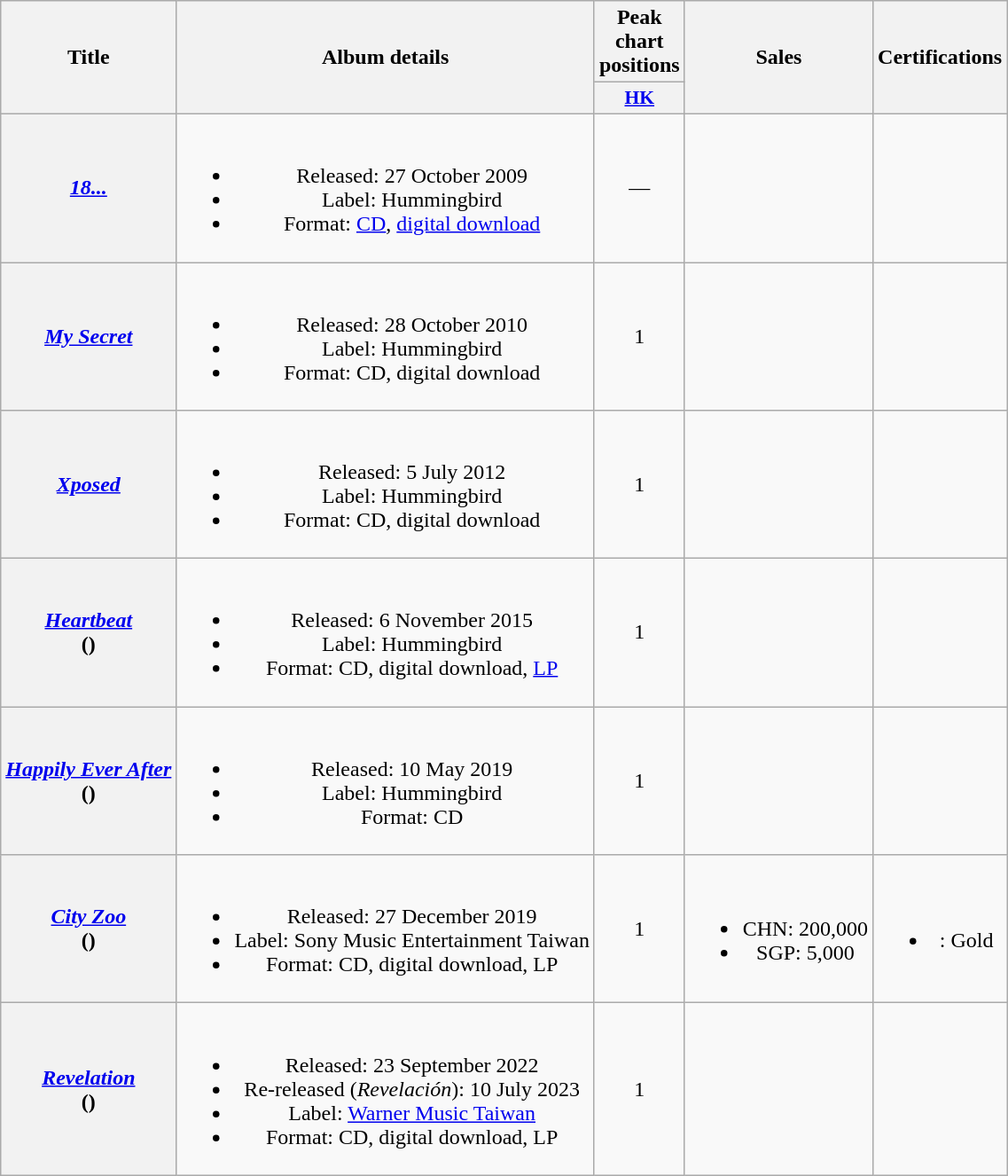<table class="wikitable plainrowheaders" style="text-align:center;">
<tr>
<th rowspan="2">Title</th>
<th rowspan="2">Album details</th>
<th>Peak chart positions</th>
<th rowspan="2">Sales</th>
<th rowspan="2">Certifications</th>
</tr>
<tr>
<th scope="col" style="width:3em;font-size:90%;"><a href='#'>HK</a><br></th>
</tr>
<tr>
<th scope="row"><em><a href='#'>18...</a></em></th>
<td><br><ul><li>Released: 27 October 2009</li><li>Label: Hummingbird</li><li>Format: <a href='#'>CD</a>, <a href='#'>digital download</a></li></ul></td>
<td>—</td>
<td></td>
<td></td>
</tr>
<tr>
<th scope="row"><em><a href='#'>My Secret</a></em></th>
<td><br><ul><li>Released: 28 October 2010</li><li>Label: Hummingbird</li><li>Format: CD, digital download</li></ul></td>
<td>1</td>
<td></td>
<td></td>
</tr>
<tr>
<th scope="row"><em><a href='#'>Xposed</a></em></th>
<td><br><ul><li>Released: 5 July 2012</li><li>Label: Hummingbird</li><li>Format: CD, digital download</li></ul></td>
<td>1</td>
<td></td>
<td></td>
</tr>
<tr>
<th scope="row"><em><a href='#'>Heartbeat</a></em> <br>()</th>
<td><br><ul><li>Released: 6 November 2015</li><li>Label: Hummingbird</li><li>Format: CD, digital download, <a href='#'>LP</a></li></ul></td>
<td>1</td>
<td></td>
<td></td>
</tr>
<tr>
<th scope="row"><em><a href='#'>Happily Ever After</a></em><br>()</th>
<td><br><ul><li>Released: 10 May 2019</li><li>Label: Hummingbird</li><li>Format: CD</li></ul></td>
<td>1</td>
<td></td>
<td></td>
</tr>
<tr>
<th scope="row"><em><a href='#'>City Zoo</a></em><br>()</th>
<td><br><ul><li>Released: 27 December 2019</li><li>Label: Sony Music Entertainment Taiwan</li><li>Format: CD, digital download, LP</li></ul></td>
<td>1</td>
<td><br><ul><li>CHN: 200,000</li><li>SGP: 5,000</li></ul></td>
<td><br><ul><li>: Gold</li></ul></td>
</tr>
<tr>
<th scope="row"><em><a href='#'>Revelation</a></em><br>()</th>
<td><br><ul><li>Released: 23 September 2022</li><li>Re-released (<em>Revelación</em>): 10 July 2023</li><li>Label: <a href='#'>Warner Music Taiwan</a></li><li>Format: CD, digital download, LP</li></ul></td>
<td>1</td>
<td></td>
<td></td>
</tr>
</table>
